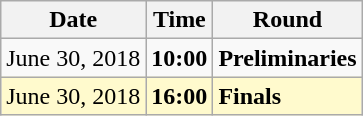<table class="wikitable">
<tr>
<th>Date</th>
<th>Time</th>
<th>Round</th>
</tr>
<tr>
<td>June 30, 2018</td>
<td><strong>10:00</strong></td>
<td><strong>Preliminaries</strong></td>
</tr>
<tr style="background:lemonchiffon">
<td>June 30, 2018</td>
<td><strong>16:00</strong></td>
<td><strong>Finals</strong></td>
</tr>
</table>
